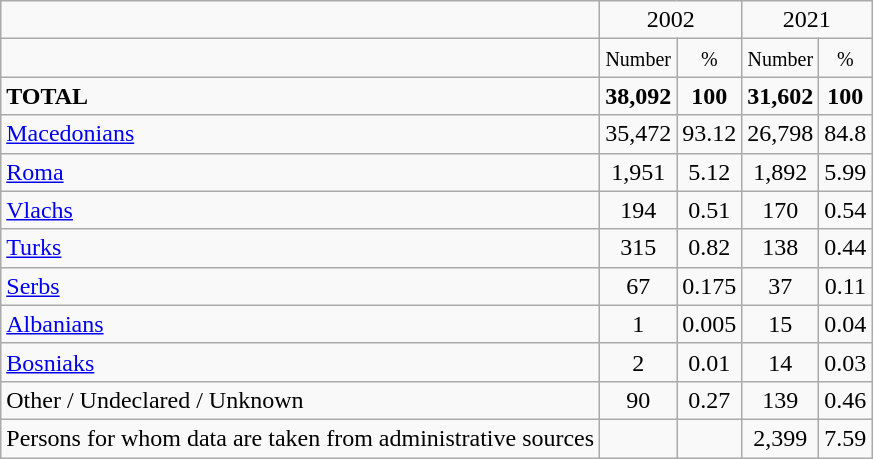<table class="wikitable">
<tr>
<td></td>
<td colspan="2" align="center">2002</td>
<td colspan="2" align="center">2021</td>
</tr>
<tr>
<td></td>
<td align="center"><small>Number</small></td>
<td align="center"><small>%</small></td>
<td align="center"><small>Number</small></td>
<td align="center"><small>%</small></td>
</tr>
<tr>
<td><strong>TOTAL</strong></td>
<td align="center"><strong>38,092</strong></td>
<td align="center"><strong>100</strong></td>
<td align="center"><strong>31,602</strong></td>
<td align="center"><strong>100</strong></td>
</tr>
<tr>
<td><a href='#'>Macedonians</a></td>
<td align="center">35,472</td>
<td align="center">93.12</td>
<td align="center">26,798</td>
<td align="center">84.8</td>
</tr>
<tr>
<td><a href='#'>Roma</a></td>
<td align="center">1,951</td>
<td align="center">5.12</td>
<td align="center">1,892</td>
<td align="center">5.99</td>
</tr>
<tr>
<td><a href='#'>Vlachs</a></td>
<td align="center">194</td>
<td align="center">0.51</td>
<td align="center">170</td>
<td align="center">0.54</td>
</tr>
<tr>
<td><a href='#'>Turks</a></td>
<td align="center">315</td>
<td align="center">0.82</td>
<td align="center">138</td>
<td align="center">0.44</td>
</tr>
<tr>
<td><a href='#'>Serbs</a></td>
<td align="center">67</td>
<td align="center">0.175</td>
<td align="center">37</td>
<td align="center">0.11</td>
</tr>
<tr>
<td><a href='#'>Albanians</a></td>
<td align="center">1</td>
<td align="center">0.005</td>
<td align="center">15</td>
<td align="center">0.04</td>
</tr>
<tr>
<td><a href='#'>Bosniaks</a></td>
<td align="center">2</td>
<td align="center">0.01</td>
<td align="center">14</td>
<td align="center">0.03</td>
</tr>
<tr>
<td>Other / Undeclared / Unknown</td>
<td align="center">90</td>
<td align="center">0.27</td>
<td align="center">139</td>
<td align="center">0.46</td>
</tr>
<tr>
<td>Persons for whom data are taken from administrative sources</td>
<td align="center"></td>
<td align="center"></td>
<td align="center">2,399</td>
<td align="center">7.59</td>
</tr>
</table>
